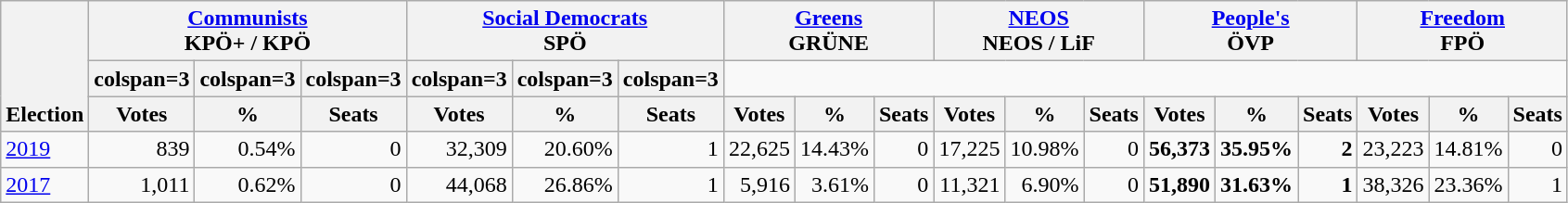<table class="wikitable" border="1" style="font-size:100%; text-align:right;">
<tr>
<th style="text-align:left;" valign=bottom rowspan=3>Election</th>
<th valign=bottom colspan=3><a href='#'>Communists</a><br>KPÖ+ / KPÖ</th>
<th valign=bottom colspan=3><a href='#'>Social Democrats</a><br>SPÖ</th>
<th valign=bottom colspan=3><a href='#'>Greens</a><br>GRÜNE</th>
<th valign=bottom colspan=3><a href='#'>NEOS</a><br>NEOS / LiF</th>
<th valign=bottom colspan=3><a href='#'>People's</a><br>ÖVP</th>
<th valign=bottom colspan=3><a href='#'>Freedom</a><br>FPÖ</th>
</tr>
<tr>
<th>colspan=3 </th>
<th>colspan=3 </th>
<th>colspan=3 </th>
<th>colspan=3 </th>
<th>colspan=3 </th>
<th>colspan=3 </th>
</tr>
<tr>
<th>Votes</th>
<th>%</th>
<th>Seats</th>
<th>Votes</th>
<th>%</th>
<th>Seats</th>
<th>Votes</th>
<th>%</th>
<th>Seats</th>
<th>Votes</th>
<th>%</th>
<th>Seats</th>
<th>Votes</th>
<th>%</th>
<th>Seats</th>
<th>Votes</th>
<th>%</th>
<th>Seats</th>
</tr>
<tr>
<td align=left><a href='#'>2019</a></td>
<td>839</td>
<td>0.54%</td>
<td>0</td>
<td>32,309</td>
<td>20.60%</td>
<td>1</td>
<td>22,625</td>
<td>14.43%</td>
<td>0</td>
<td>17,225</td>
<td>10.98%</td>
<td>0</td>
<td><strong>56,373</strong></td>
<td><strong>35.95%</strong></td>
<td><strong>2</strong></td>
<td>23,223</td>
<td>14.81%</td>
<td>0</td>
</tr>
<tr>
<td align=left><a href='#'>2017</a></td>
<td>1,011</td>
<td>0.62%</td>
<td>0</td>
<td>44,068</td>
<td>26.86%</td>
<td>1</td>
<td>5,916</td>
<td>3.61%</td>
<td>0</td>
<td>11,321</td>
<td>6.90%</td>
<td>0</td>
<td><strong>51,890</strong></td>
<td><strong>31.63%</strong></td>
<td><strong>1</strong></td>
<td>38,326</td>
<td>23.36%</td>
<td>1</td>
</tr>
</table>
